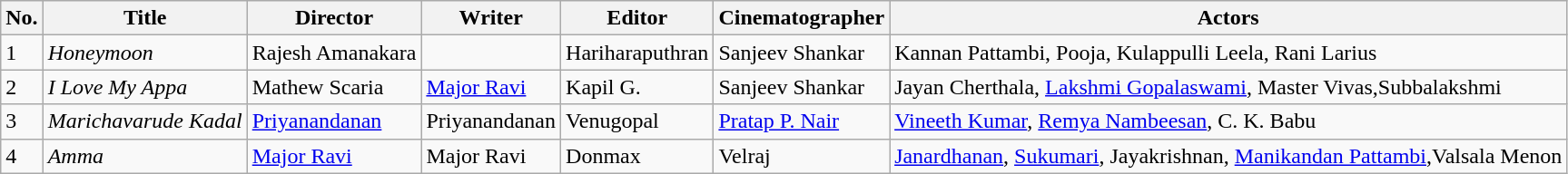<table class="wikitable">
<tr>
<th>No.</th>
<th>Title</th>
<th>Director</th>
<th>Writer</th>
<th>Editor</th>
<th>Cinematographer</th>
<th>Actors</th>
</tr>
<tr>
<td>1</td>
<td><em>Honeymoon</em></td>
<td>Rajesh Amanakara</td>
<td></td>
<td>Hariharaputhran</td>
<td>Sanjeev Shankar</td>
<td>Kannan Pattambi, Pooja, Kulappulli Leela, Rani Larius</td>
</tr>
<tr>
<td>2</td>
<td><em>I Love My Appa</em></td>
<td>Mathew Scaria</td>
<td><a href='#'>Major Ravi</a></td>
<td>Kapil G.</td>
<td>Sanjeev Shankar</td>
<td>Jayan Cherthala, <a href='#'>Lakshmi Gopalaswami</a>, Master Vivas,Subbalakshmi</td>
</tr>
<tr>
<td>3</td>
<td><em>Marichavarude Kadal</em></td>
<td><a href='#'>Priyanandanan</a></td>
<td>Priyanandanan</td>
<td>Venugopal</td>
<td><a href='#'>Pratap P. Nair</a></td>
<td><a href='#'>Vineeth Kumar</a>, <a href='#'>Remya Nambeesan</a>, C. K. Babu</td>
</tr>
<tr>
<td>4</td>
<td><em>Amma</em></td>
<td><a href='#'>Major Ravi</a></td>
<td>Major Ravi</td>
<td>Donmax</td>
<td>Velraj</td>
<td><a href='#'>Janardhanan</a>, <a href='#'>Sukumari</a>, Jayakrishnan, <a href='#'>Manikandan Pattambi</a>,Valsala Menon</td>
</tr>
</table>
